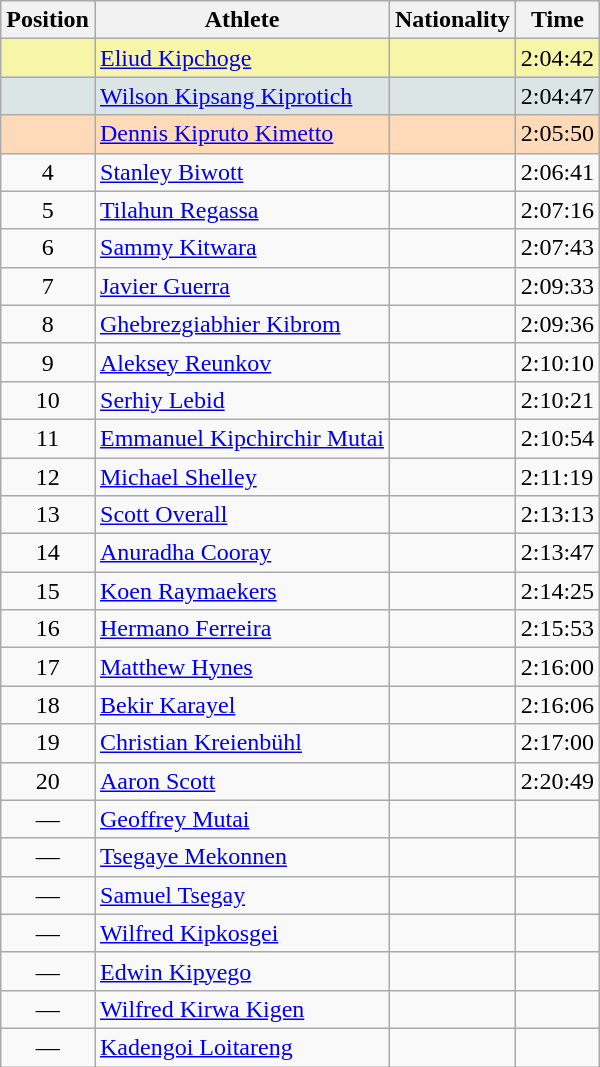<table class="wikitable sortable">
<tr>
<th>Position</th>
<th>Athlete</th>
<th>Nationality</th>
<th>Time</th>
</tr>
<tr bgcolor=#F7F6A8>
<td align=center></td>
<td><a href='#'>Eliud Kipchoge</a></td>
<td></td>
<td>2:04:42</td>
</tr>
<tr bgcolor=#DCE5E5>
<td align=center></td>
<td><a href='#'>Wilson Kipsang Kiprotich</a></td>
<td></td>
<td>2:04:47</td>
</tr>
<tr bgcolor=#FFDAB9>
<td align=center></td>
<td><a href='#'>Dennis Kipruto Kimetto</a></td>
<td></td>
<td>2:05:50</td>
</tr>
<tr>
<td align=center>4</td>
<td><a href='#'>Stanley Biwott</a></td>
<td></td>
<td>2:06:41</td>
</tr>
<tr>
<td align=center>5</td>
<td><a href='#'>Tilahun Regassa</a></td>
<td></td>
<td>2:07:16</td>
</tr>
<tr>
<td align=center>6</td>
<td><a href='#'>Sammy Kitwara</a></td>
<td></td>
<td>2:07:43</td>
</tr>
<tr>
<td align=center>7</td>
<td><a href='#'>Javier Guerra</a></td>
<td></td>
<td>2:09:33</td>
</tr>
<tr>
<td align=center>8</td>
<td><a href='#'>Ghebrezgiabhier Kibrom</a></td>
<td></td>
<td>2:09:36</td>
</tr>
<tr>
<td align=center>9</td>
<td><a href='#'>Aleksey Reunkov</a></td>
<td></td>
<td>2:10:10</td>
</tr>
<tr>
<td align=center>10</td>
<td><a href='#'>Serhiy Lebid</a></td>
<td></td>
<td>2:10:21</td>
</tr>
<tr>
<td align=center>11</td>
<td><a href='#'>Emmanuel Kipchirchir Mutai</a></td>
<td></td>
<td>2:10:54</td>
</tr>
<tr>
<td align=center>12</td>
<td><a href='#'>Michael Shelley</a></td>
<td></td>
<td>2:11:19</td>
</tr>
<tr>
<td align=center>13</td>
<td><a href='#'>Scott Overall</a></td>
<td></td>
<td>2:13:13</td>
</tr>
<tr>
<td align=center>14</td>
<td><a href='#'>Anuradha Cooray</a></td>
<td></td>
<td>2:13:47</td>
</tr>
<tr>
<td align=center>15</td>
<td><a href='#'>Koen Raymaekers</a></td>
<td></td>
<td>2:14:25</td>
</tr>
<tr>
<td align=center>16</td>
<td><a href='#'>Hermano Ferreira</a></td>
<td></td>
<td>2:15:53</td>
</tr>
<tr>
<td align=center>17</td>
<td><a href='#'>Matthew Hynes</a></td>
<td></td>
<td>2:16:00</td>
</tr>
<tr>
<td align=center>18</td>
<td><a href='#'>Bekir Karayel</a></td>
<td></td>
<td>2:16:06</td>
</tr>
<tr>
<td align=center>19</td>
<td><a href='#'>Christian Kreienbühl</a></td>
<td></td>
<td>2:17:00</td>
</tr>
<tr>
<td align=center>20</td>
<td><a href='#'>Aaron Scott</a></td>
<td></td>
<td>2:20:49</td>
</tr>
<tr>
<td align=center>—</td>
<td><a href='#'>Geoffrey Mutai</a></td>
<td></td>
<td></td>
</tr>
<tr>
<td align=center>—</td>
<td><a href='#'>Tsegaye Mekonnen</a></td>
<td></td>
<td></td>
</tr>
<tr>
<td align=center>—</td>
<td><a href='#'>Samuel Tsegay</a></td>
<td></td>
<td></td>
</tr>
<tr>
<td align=center>—</td>
<td><a href='#'>Wilfred Kipkosgei</a></td>
<td></td>
<td></td>
</tr>
<tr>
<td align=center>—</td>
<td><a href='#'>Edwin Kipyego</a></td>
<td></td>
<td></td>
</tr>
<tr>
<td align=center>—</td>
<td><a href='#'>Wilfred Kirwa Kigen</a></td>
<td></td>
<td></td>
</tr>
<tr>
<td align=center>—</td>
<td><a href='#'>Kadengoi Loitareng</a></td>
<td></td>
<td></td>
</tr>
</table>
